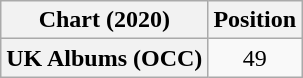<table class="wikitable plainrowheaders" style="text-align:center">
<tr>
<th scope="col">Chart (2020)</th>
<th scope="col">Position</th>
</tr>
<tr>
<th scope="row">UK Albums (OCC)</th>
<td>49</td>
</tr>
</table>
